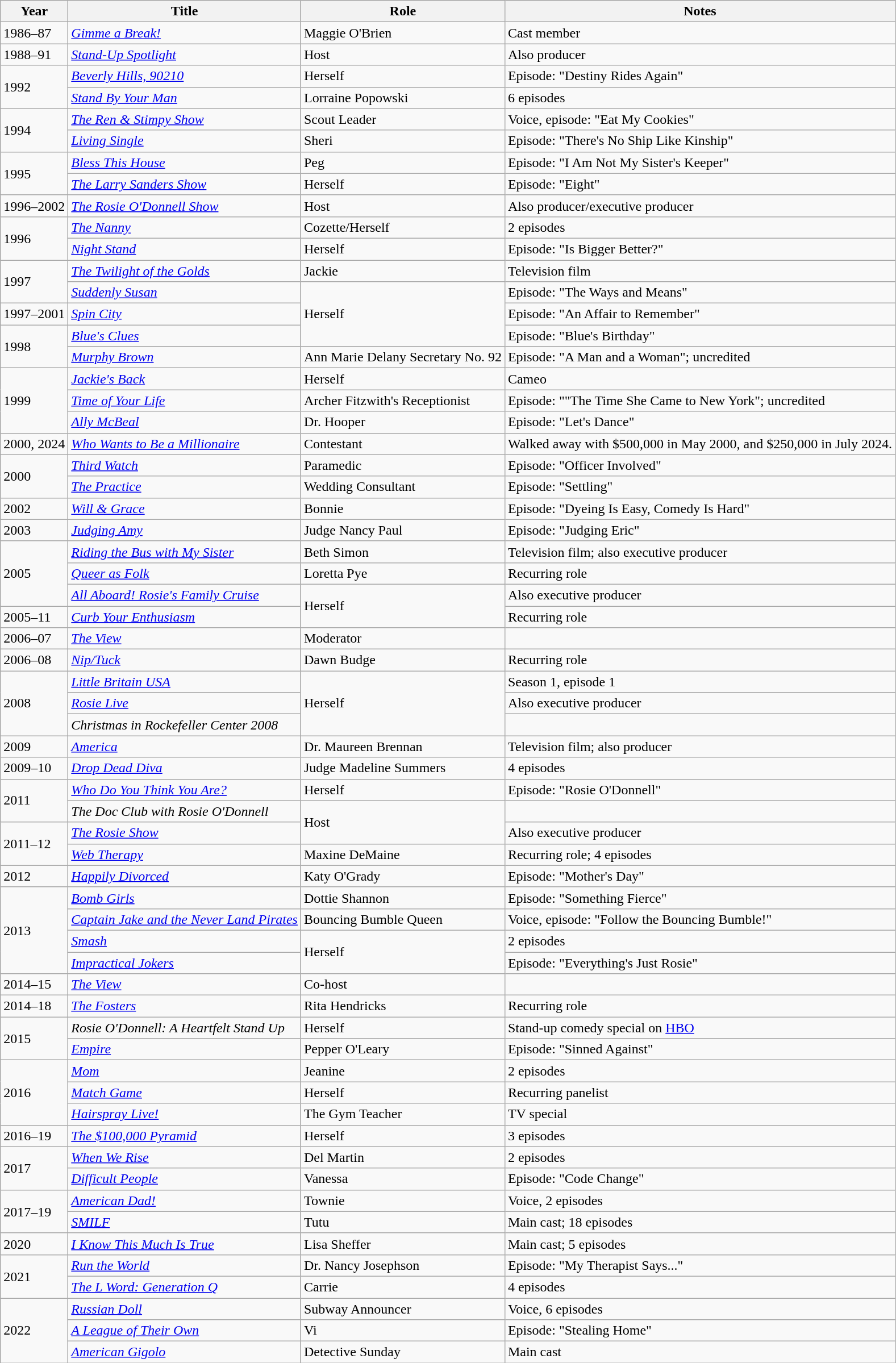<table class="wikitable sortable">
<tr>
<th>Year</th>
<th>Title</th>
<th>Role</th>
<th class="unsortable">Notes</th>
</tr>
<tr>
<td>1986–87</td>
<td><em><a href='#'>Gimme a Break!</a></em></td>
<td>Maggie O'Brien</td>
<td>Cast member</td>
</tr>
<tr>
<td>1988–91</td>
<td><em><a href='#'>Stand-Up Spotlight</a></em></td>
<td>Host</td>
<td>Also producer</td>
</tr>
<tr>
<td rowspan=2>1992</td>
<td><em><a href='#'>Beverly Hills, 90210</a></em></td>
<td>Herself</td>
<td>Episode: "Destiny Rides Again"</td>
</tr>
<tr>
<td><em><a href='#'>Stand By Your Man</a></em></td>
<td>Lorraine Popowski</td>
<td>6 episodes</td>
</tr>
<tr>
<td rowspan=2>1994</td>
<td><em><a href='#'>The Ren & Stimpy Show</a></em></td>
<td>Scout Leader</td>
<td>Voice, episode: "Eat My Cookies"</td>
</tr>
<tr>
<td><em><a href='#'>Living Single</a></em></td>
<td>Sheri</td>
<td>Episode: "There's No Ship Like Kinship"</td>
</tr>
<tr>
<td rowspan=2>1995</td>
<td><em><a href='#'>Bless This House</a></em></td>
<td>Peg</td>
<td>Episode: "I Am Not My Sister's Keeper"</td>
</tr>
<tr>
<td><em><a href='#'>The Larry Sanders Show</a></em></td>
<td>Herself</td>
<td>Episode: "Eight"</td>
</tr>
<tr>
<td>1996–2002</td>
<td><em><a href='#'>The Rosie O'Donnell Show</a></em></td>
<td>Host</td>
<td>Also producer/executive producer</td>
</tr>
<tr>
<td rowspan=2>1996</td>
<td><em><a href='#'>The Nanny</a></em></td>
<td>Cozette/Herself</td>
<td>2 episodes</td>
</tr>
<tr>
<td><em><a href='#'>Night Stand</a></em></td>
<td>Herself</td>
<td>Episode: "Is Bigger Better?"</td>
</tr>
<tr>
<td rowspan=2>1997</td>
<td><em><a href='#'>The Twilight of the Golds</a></em></td>
<td>Jackie</td>
<td>Television film</td>
</tr>
<tr>
<td><em><a href='#'>Suddenly Susan</a></em></td>
<td rowspan=3>Herself</td>
<td>Episode: "The Ways and Means"</td>
</tr>
<tr>
<td>1997–2001</td>
<td><em><a href='#'>Spin City</a></em></td>
<td>Episode: "An Affair to Remember"</td>
</tr>
<tr>
<td rowspan=2>1998</td>
<td><em><a href='#'>Blue's Clues</a></em></td>
<td>Episode: "Blue's Birthday"</td>
</tr>
<tr>
<td><em><a href='#'>Murphy Brown</a></em></td>
<td>Ann Marie Delany Secretary No. 92</td>
<td>Episode: "A Man and a Woman"; uncredited</td>
</tr>
<tr>
<td rowspan=3>1999</td>
<td><em><a href='#'>Jackie's Back</a></em></td>
<td>Herself</td>
<td>Cameo</td>
</tr>
<tr>
<td><em><a href='#'>Time of Your Life</a></em></td>
<td>Archer Fitzwith's Receptionist</td>
<td>Episode: ""The Time She Came to New York"; uncredited</td>
</tr>
<tr>
<td><em><a href='#'>Ally McBeal</a></em></td>
<td>Dr. Hooper</td>
<td>Episode: "Let's Dance"</td>
</tr>
<tr>
<td>2000, 2024</td>
<td><em><a href='#'>Who Wants to Be a Millionaire</a></em></td>
<td>Contestant</td>
<td>Walked away with $500,000 in May 2000, and $250,000 in July 2024.</td>
</tr>
<tr>
<td rowspan="2">2000</td>
<td><em><a href='#'>Third Watch</a></em></td>
<td>Paramedic</td>
<td>Episode: "Officer Involved"</td>
</tr>
<tr>
<td><em><a href='#'>The Practice</a></em></td>
<td>Wedding Consultant</td>
<td>Episode: "Settling"</td>
</tr>
<tr>
<td>2002</td>
<td><em><a href='#'>Will & Grace</a></em></td>
<td>Bonnie</td>
<td>Episode: "Dyeing Is Easy, Comedy Is Hard"</td>
</tr>
<tr>
<td>2003</td>
<td><em><a href='#'>Judging Amy</a></em></td>
<td>Judge Nancy Paul</td>
<td>Episode: "Judging Eric"</td>
</tr>
<tr>
<td rowspan=3>2005</td>
<td><em><a href='#'>Riding the Bus with My Sister</a></em></td>
<td>Beth Simon</td>
<td>Television film; also executive producer</td>
</tr>
<tr>
<td><em><a href='#'>Queer as Folk</a></em></td>
<td>Loretta Pye</td>
<td>Recurring role</td>
</tr>
<tr>
<td><em><a href='#'>All Aboard! Rosie's Family Cruise</a></em></td>
<td rowspan=2>Herself</td>
<td>Also executive producer</td>
</tr>
<tr>
<td>2005–11</td>
<td><em><a href='#'>Curb Your Enthusiasm</a></em></td>
<td>Recurring role</td>
</tr>
<tr>
<td>2006–07</td>
<td><em><a href='#'>The View</a></em></td>
<td>Moderator</td>
<td></td>
</tr>
<tr>
<td>2006–08</td>
<td><em><a href='#'>Nip/Tuck</a></em></td>
<td>Dawn Budge</td>
<td>Recurring role</td>
</tr>
<tr>
<td rowspan=3>2008</td>
<td><em><a href='#'>Little Britain USA</a></em></td>
<td rowspan="3">Herself</td>
<td>Season 1, episode 1</td>
</tr>
<tr>
<td><em><a href='#'>Rosie Live</a></em></td>
<td>Also executive producer</td>
</tr>
<tr>
<td><em>Christmas in Rockefeller Center 2008</em></td>
<td></td>
</tr>
<tr>
<td>2009</td>
<td><em><a href='#'>America</a></em></td>
<td>Dr. Maureen Brennan</td>
<td>Television film; also producer</td>
</tr>
<tr>
<td>2009–10</td>
<td><em><a href='#'>Drop Dead Diva</a></em></td>
<td>Judge Madeline Summers</td>
<td>4 episodes</td>
</tr>
<tr>
<td rowspan=2>2011</td>
<td><em><a href='#'>Who Do You Think You Are?</a></em></td>
<td>Herself</td>
<td>Episode: "Rosie O'Donnell"</td>
</tr>
<tr>
<td><em>The Doc Club with Rosie O'Donnell</em></td>
<td rowspan=2>Host</td>
<td></td>
</tr>
<tr>
<td rowspan=2>2011–12</td>
<td><em><a href='#'>The Rosie Show</a></em></td>
<td>Also executive producer</td>
</tr>
<tr>
<td><em><a href='#'>Web Therapy</a></em></td>
<td>Maxine DeMaine</td>
<td>Recurring role; 4 episodes</td>
</tr>
<tr>
<td>2012</td>
<td><em><a href='#'>Happily Divorced</a></em></td>
<td>Katy O'Grady</td>
<td>Episode: "Mother's Day"</td>
</tr>
<tr>
<td rowspan=4>2013</td>
<td><em><a href='#'>Bomb Girls</a></em></td>
<td>Dottie Shannon</td>
<td>Episode: "Something Fierce"</td>
</tr>
<tr>
<td><em><a href='#'>Captain Jake and the Never Land Pirates</a></em></td>
<td>Bouncing Bumble Queen</td>
<td>Voice, episode: "Follow the Bouncing Bumble!"</td>
</tr>
<tr>
<td><em><a href='#'>Smash</a></em></td>
<td rowspan=2>Herself</td>
<td>2 episodes</td>
</tr>
<tr>
<td><em><a href='#'>Impractical Jokers</a></em></td>
<td>Episode: "Everything's Just Rosie"</td>
</tr>
<tr>
<td>2014–15</td>
<td><em><a href='#'>The View</a></em></td>
<td>Co-host</td>
<td></td>
</tr>
<tr>
<td>2014–18</td>
<td><em><a href='#'>The Fosters</a></em></td>
<td>Rita Hendricks</td>
<td>Recurring role</td>
</tr>
<tr>
<td rowspan=2>2015</td>
<td><em>Rosie O'Donnell: A Heartfelt Stand Up</em></td>
<td>Herself</td>
<td>Stand-up comedy special on <a href='#'>HBO</a></td>
</tr>
<tr>
<td><em><a href='#'>Empire</a></em></td>
<td>Pepper O'Leary</td>
<td>Episode: "Sinned Against"</td>
</tr>
<tr>
<td rowspan=3>2016</td>
<td><em><a href='#'>Mom</a></em></td>
<td>Jeanine</td>
<td>2 episodes</td>
</tr>
<tr>
<td><em><a href='#'>Match Game</a></em></td>
<td>Herself</td>
<td>Recurring panelist</td>
</tr>
<tr>
<td><em><a href='#'>Hairspray Live!</a></em></td>
<td>The Gym Teacher</td>
<td>TV special</td>
</tr>
<tr>
<td>2016–19</td>
<td><em><a href='#'>The $100,000 Pyramid</a></em></td>
<td>Herself</td>
<td>3 episodes</td>
</tr>
<tr>
<td rowspan=2>2017</td>
<td><em><a href='#'>When We Rise</a></em></td>
<td>Del Martin</td>
<td>2 episodes</td>
</tr>
<tr>
<td><em><a href='#'>Difficult People</a></em></td>
<td>Vanessa</td>
<td>Episode: "Code Change"</td>
</tr>
<tr>
<td rowspan=2>2017–19</td>
<td><em><a href='#'>American Dad!</a></em></td>
<td>Townie</td>
<td>Voice, 2 episodes</td>
</tr>
<tr>
<td><em><a href='#'>SMILF</a></em></td>
<td>Tutu</td>
<td>Main cast; 18 episodes</td>
</tr>
<tr>
<td>2020</td>
<td><em><a href='#'>I Know This Much Is True</a></em></td>
<td>Lisa Sheffer</td>
<td>Main cast; 5 episodes</td>
</tr>
<tr>
<td rowspan=2>2021</td>
<td><em><a href='#'>Run the World</a></em></td>
<td>Dr. Nancy Josephson</td>
<td>Episode: "My Therapist Says..."</td>
</tr>
<tr>
<td><em><a href='#'>The L Word: Generation Q</a></em></td>
<td>Carrie</td>
<td>4 episodes</td>
</tr>
<tr>
<td rowspan=3>2022</td>
<td><em><a href='#'>Russian Doll</a></em></td>
<td>Subway Announcer</td>
<td>Voice, 6 episodes</td>
</tr>
<tr>
<td><em><a href='#'>A League of Their Own</a></em></td>
<td>Vi</td>
<td>Episode: "Stealing Home"</td>
</tr>
<tr>
<td><em><a href='#'>American Gigolo</a></em></td>
<td>Detective Sunday</td>
<td>Main cast</td>
</tr>
</table>
